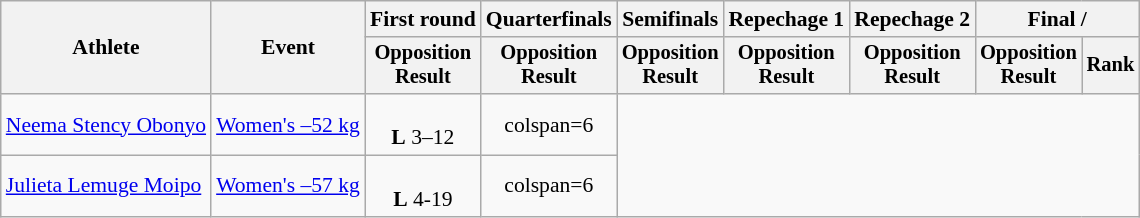<table class="wikitable" style="font-size:90%;">
<tr>
<th rowspan=2>Athlete</th>
<th rowspan=2>Event</th>
<th>First round</th>
<th>Quarterfinals</th>
<th>Semifinals</th>
<th>Repechage 1</th>
<th>Repechage 2</th>
<th colspan=2>Final / </th>
</tr>
<tr style="font-size:95%">
<th>Opposition<br>Result</th>
<th>Opposition<br>Result</th>
<th>Opposition<br>Result</th>
<th>Opposition<br>Result</th>
<th>Opposition<br>Result</th>
<th>Opposition<br>Result</th>
<th>Rank</th>
</tr>
<tr align=center>
<td align=left><a href='#'>Neema Stency Obonyo</a></td>
<td align=left><a href='#'>Women's –52 kg</a></td>
<td><br><strong>L</strong> 3–12</td>
<td>colspan=6 </td>
</tr>
<tr align=center>
<td align=left><a href='#'>Julieta Lemuge Moipo</a></td>
<td align=left><a href='#'>Women's –57 kg</a></td>
<td><br><strong>L</strong> 4-19</td>
<td>colspan=6 </td>
</tr>
</table>
